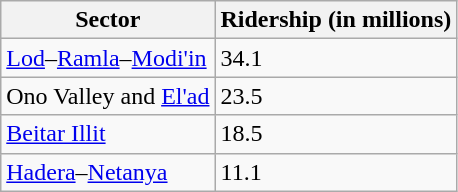<table class="wikitable">
<tr>
<th>Sector</th>
<th>Ridership (in millions)</th>
</tr>
<tr>
<td><a href='#'>Lod</a>–<a href='#'>Ramla</a>–<a href='#'>Modi'in</a></td>
<td>34.1</td>
</tr>
<tr>
<td>Ono Valley and <a href='#'>El'ad</a></td>
<td>23.5</td>
</tr>
<tr>
<td><a href='#'>Beitar Illit</a></td>
<td>18.5</td>
</tr>
<tr>
<td><a href='#'>Hadera</a>–<a href='#'>Netanya</a></td>
<td>11.1</td>
</tr>
</table>
